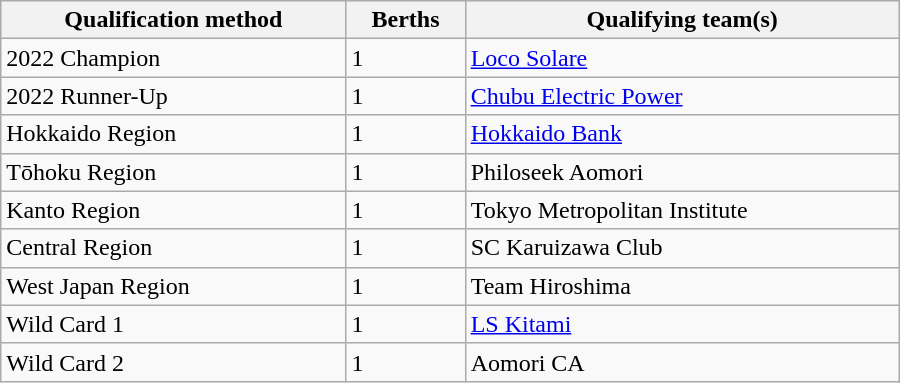<table class="wikitable" style="width:600px;">
<tr>
<th scope="col">Qualification method</th>
<th scope="col">Berths</th>
<th scope="col">Qualifying team(s)</th>
</tr>
<tr>
<td>2022 Champion</td>
<td>1</td>
<td> <a href='#'>Loco Solare</a></td>
</tr>
<tr>
<td>2022 Runner-Up</td>
<td>1</td>
<td> <a href='#'>Chubu Electric Power</a></td>
</tr>
<tr>
<td>Hokkaido Region</td>
<td>1</td>
<td> <a href='#'>Hokkaido Bank</a></td>
</tr>
<tr>
<td>Tōhoku Region</td>
<td>1</td>
<td> Philoseek Aomori</td>
</tr>
<tr>
<td>Kanto Region</td>
<td>1</td>
<td> Tokyo Metropolitan Institute</td>
</tr>
<tr>
<td>Central Region</td>
<td>1</td>
<td> SC Karuizawa Club</td>
</tr>
<tr>
<td>West Japan Region</td>
<td>1</td>
<td> Team Hiroshima</td>
</tr>
<tr>
<td>Wild Card 1</td>
<td>1</td>
<td> <a href='#'>LS Kitami</a></td>
</tr>
<tr>
<td>Wild Card 2</td>
<td>1</td>
<td> Aomori CA</td>
</tr>
</table>
